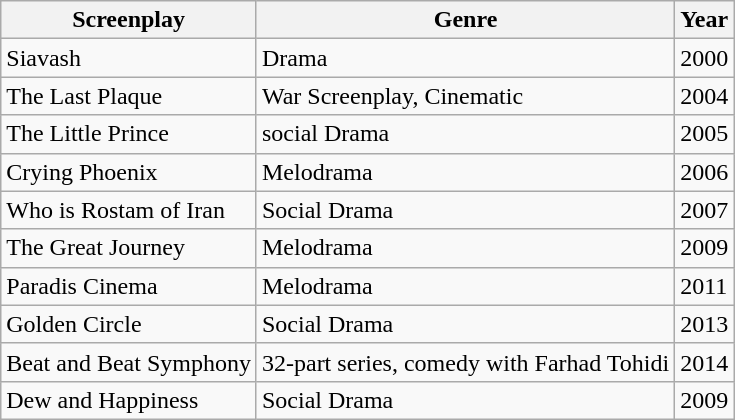<table class="wikitable">
<tr>
<th>Screenplay</th>
<th>Genre</th>
<th>Year</th>
</tr>
<tr>
<td>Siavash</td>
<td>Drama</td>
<td>2000</td>
</tr>
<tr>
<td>The Last Plaque</td>
<td>War Screenplay, Cinematic</td>
<td>2004</td>
</tr>
<tr>
<td>The Little Prince</td>
<td>social Drama</td>
<td>2005</td>
</tr>
<tr>
<td>Crying Phoenix</td>
<td>Melodrama</td>
<td>2006</td>
</tr>
<tr>
<td>Who is Rostam of Iran</td>
<td>Social Drama</td>
<td>2007</td>
</tr>
<tr>
<td>The Great Journey</td>
<td>Melodrama</td>
<td>2009</td>
</tr>
<tr>
<td>Paradis Cinema</td>
<td>Melodrama</td>
<td>2011</td>
</tr>
<tr>
<td>Golden Circle</td>
<td>Social Drama</td>
<td>2013</td>
</tr>
<tr>
<td>Beat and Beat Symphony</td>
<td>32-part series, comedy with Farhad Tohidi</td>
<td>2014</td>
</tr>
<tr>
<td>Dew and Happiness</td>
<td>Social Drama</td>
<td>2009</td>
</tr>
</table>
